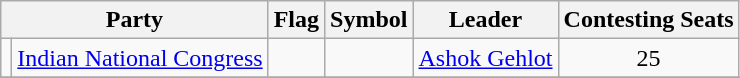<table class="wikitable" style="text-align:center">
<tr>
<th colspan="2">Party</th>
<th>Flag</th>
<th>Symbol</th>
<th>Leader</th>
<th>Contesting Seats</th>
</tr>
<tr>
<td></td>
<td><a href='#'>Indian National Congress</a></td>
<td></td>
<td></td>
<td><a href='#'>Ashok Gehlot</a></td>
<td>25</td>
</tr>
<tr>
</tr>
</table>
